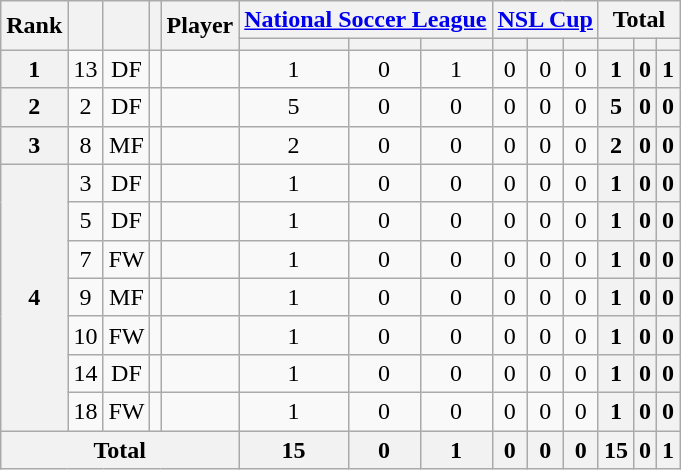<table class="wikitable sortable" style="text-align:center">
<tr>
<th rowspan="2">Rank</th>
<th rowspan="2"></th>
<th rowspan="2"></th>
<th rowspan="2"></th>
<th rowspan="2">Player</th>
<th colspan="3"><a href='#'>National Soccer League</a></th>
<th colspan="3"><a href='#'>NSL Cup</a></th>
<th colspan="3">Total</th>
</tr>
<tr>
<th></th>
<th></th>
<th></th>
<th></th>
<th></th>
<th></th>
<th></th>
<th></th>
<th></th>
</tr>
<tr>
<th>1</th>
<td>13</td>
<td>DF</td>
<td></td>
<td align="left"><br></td>
<td>1</td>
<td>0</td>
<td>1<br></td>
<td>0</td>
<td>0</td>
<td>0<br></td>
<th>1</th>
<th>0</th>
<th>1</th>
</tr>
<tr>
<th>2</th>
<td>2</td>
<td>DF</td>
<td></td>
<td align="left"><br></td>
<td>5</td>
<td>0</td>
<td>0<br></td>
<td>0</td>
<td>0</td>
<td>0<br></td>
<th>5</th>
<th>0</th>
<th>0</th>
</tr>
<tr>
<th>3</th>
<td>8</td>
<td>MF</td>
<td></td>
<td align="left"><br></td>
<td>2</td>
<td>0</td>
<td>0<br></td>
<td>0</td>
<td>0</td>
<td>0<br></td>
<th>2</th>
<th>0</th>
<th>0</th>
</tr>
<tr>
<th rowspan="7">4</th>
<td>3</td>
<td>DF</td>
<td></td>
<td align="left"><br></td>
<td>1</td>
<td>0</td>
<td>0<br></td>
<td>0</td>
<td>0</td>
<td>0<br></td>
<th>1</th>
<th>0</th>
<th>0</th>
</tr>
<tr>
<td>5</td>
<td>DF</td>
<td></td>
<td align="left"><br></td>
<td>1</td>
<td>0</td>
<td>0<br></td>
<td>0</td>
<td>0</td>
<td>0<br></td>
<th>1</th>
<th>0</th>
<th>0</th>
</tr>
<tr>
<td>7</td>
<td>FW</td>
<td></td>
<td align="left"><br></td>
<td>1</td>
<td>0</td>
<td>0<br></td>
<td>0</td>
<td>0</td>
<td>0<br></td>
<th>1</th>
<th>0</th>
<th>0</th>
</tr>
<tr>
<td>9</td>
<td>MF</td>
<td></td>
<td align="left"><br></td>
<td>1</td>
<td>0</td>
<td>0<br></td>
<td>0</td>
<td>0</td>
<td>0<br></td>
<th>1</th>
<th>0</th>
<th>0</th>
</tr>
<tr>
<td>10</td>
<td>FW</td>
<td></td>
<td align="left"><br></td>
<td>1</td>
<td>0</td>
<td>0<br></td>
<td>0</td>
<td>0</td>
<td>0<br></td>
<th>1</th>
<th>0</th>
<th>0</th>
</tr>
<tr>
<td>14</td>
<td>DF</td>
<td></td>
<td align="left"><br></td>
<td>1</td>
<td>0</td>
<td>0<br></td>
<td>0</td>
<td>0</td>
<td>0<br></td>
<th>1</th>
<th>0</th>
<th>0</th>
</tr>
<tr>
<td>18</td>
<td>FW</td>
<td></td>
<td align="left"><br></td>
<td>1</td>
<td>0</td>
<td>0<br></td>
<td>0</td>
<td>0</td>
<td>0<br></td>
<th>1</th>
<th>0</th>
<th>0</th>
</tr>
<tr>
<th colspan="5">Total<br></th>
<th>15</th>
<th>0</th>
<th>1<br></th>
<th>0</th>
<th>0</th>
<th>0<br></th>
<th>15</th>
<th>0</th>
<th>1</th>
</tr>
</table>
